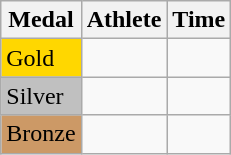<table class="wikitable">
<tr>
<th>Medal</th>
<th>Athlete</th>
<th>Time</th>
</tr>
<tr>
<td bgcolor="gold">Gold</td>
<td></td>
<td></td>
</tr>
<tr>
<td bgcolor="silver">Silver</td>
<td></td>
<td></td>
</tr>
<tr>
<td bgcolor="CC9966">Bronze</td>
<td></td>
<td></td>
</tr>
</table>
